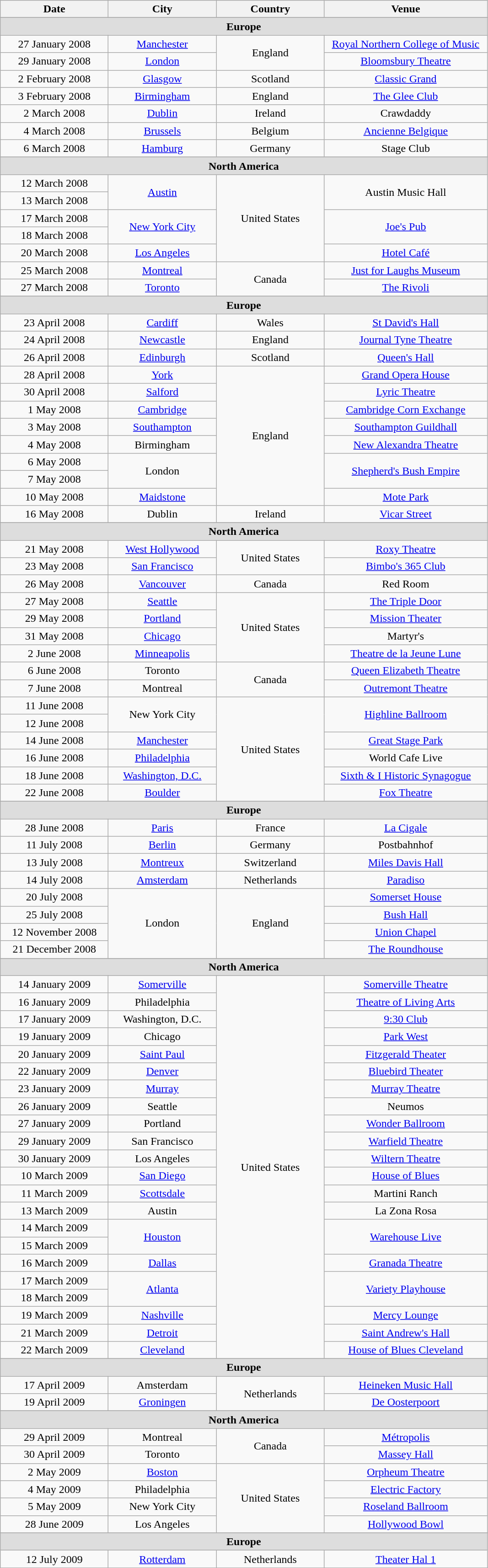<table class="wikitable" style="text-align:center">
<tr>
<th style="width:150px;">Date</th>
<th style="width:150px;">City</th>
<th style="width:150px;">Country</th>
<th style="width:230px;">Venue</th>
</tr>
<tr>
</tr>
<tr style="background:#ddd;">
<td colspan=5 style="text-align:center;"><strong>Europe</strong></td>
</tr>
<tr>
<td>27 January 2008</td>
<td><a href='#'>Manchester</a></td>
<td rowspan=2>England</td>
<td><a href='#'>Royal Northern College of Music</a></td>
</tr>
<tr>
<td>29 January 2008</td>
<td><a href='#'>London</a></td>
<td><a href='#'>Bloomsbury Theatre</a></td>
</tr>
<tr>
<td>2 February 2008</td>
<td><a href='#'>Glasgow</a></td>
<td>Scotland</td>
<td><a href='#'>Classic Grand</a></td>
</tr>
<tr>
<td>3 February 2008</td>
<td><a href='#'>Birmingham</a></td>
<td>England</td>
<td><a href='#'>The Glee Club</a></td>
</tr>
<tr>
<td>2 March 2008</td>
<td><a href='#'>Dublin</a></td>
<td>Ireland</td>
<td>Crawdaddy</td>
</tr>
<tr>
<td>4 March 2008</td>
<td><a href='#'>Brussels</a></td>
<td>Belgium</td>
<td><a href='#'>Ancienne Belgique</a></td>
</tr>
<tr>
<td>6 March 2008</td>
<td><a href='#'>Hamburg</a></td>
<td>Germany</td>
<td>Stage Club</td>
</tr>
<tr>
</tr>
<tr style="background:#ddd;">
<td colspan=5 style="text-align:center;"><strong>North America</strong></td>
</tr>
<tr>
<td>12 March 2008</td>
<td rowspan=2><a href='#'>Austin</a></td>
<td rowspan=5>United States</td>
<td rowspan=2>Austin Music Hall</td>
</tr>
<tr>
<td>13 March 2008</td>
</tr>
<tr>
<td>17 March 2008</td>
<td rowspan=2><a href='#'>New York City</a></td>
<td rowspan=2><a href='#'>Joe's Pub</a></td>
</tr>
<tr>
<td>18 March 2008</td>
</tr>
<tr>
<td>20 March 2008</td>
<td><a href='#'>Los Angeles</a></td>
<td><a href='#'>Hotel Café</a></td>
</tr>
<tr>
<td>25 March 2008</td>
<td><a href='#'>Montreal</a></td>
<td rowspan=2>Canada</td>
<td><a href='#'>Just for Laughs Museum</a></td>
</tr>
<tr>
<td>27 March 2008</td>
<td><a href='#'>Toronto</a></td>
<td><a href='#'>The Rivoli</a></td>
</tr>
<tr>
</tr>
<tr style="background:#ddd;">
<td colspan=5 style="text-align:center;"><strong>Europe</strong></td>
</tr>
<tr>
<td>23 April 2008</td>
<td><a href='#'>Cardiff</a></td>
<td>Wales</td>
<td><a href='#'>St David's Hall</a></td>
</tr>
<tr>
<td>24 April 2008</td>
<td><a href='#'>Newcastle</a></td>
<td>England</td>
<td><a href='#'>Journal Tyne Theatre</a></td>
</tr>
<tr>
<td>26 April 2008</td>
<td><a href='#'>Edinburgh</a></td>
<td>Scotland</td>
<td><a href='#'>Queen's Hall</a></td>
</tr>
<tr>
<td>28 April 2008</td>
<td><a href='#'>York</a></td>
<td rowspan=8>England</td>
<td><a href='#'>Grand Opera House</a></td>
</tr>
<tr>
<td>30 April 2008</td>
<td><a href='#'>Salford</a></td>
<td><a href='#'>Lyric Theatre</a></td>
</tr>
<tr>
<td>1 May 2008</td>
<td><a href='#'>Cambridge</a></td>
<td><a href='#'>Cambridge Corn Exchange</a></td>
</tr>
<tr>
<td>3 May 2008</td>
<td><a href='#'>Southampton</a></td>
<td><a href='#'>Southampton Guildhall</a></td>
</tr>
<tr>
<td>4 May 2008</td>
<td>Birmingham</td>
<td><a href='#'>New Alexandra Theatre</a></td>
</tr>
<tr>
<td>6 May 2008</td>
<td rowspan=2>London</td>
<td rowspan=2><a href='#'>Shepherd's Bush Empire</a></td>
</tr>
<tr>
<td>7 May 2008</td>
</tr>
<tr>
<td>10 May 2008</td>
<td><a href='#'>Maidstone</a></td>
<td><a href='#'>Mote Park</a></td>
</tr>
<tr>
<td>16 May 2008</td>
<td>Dublin</td>
<td>Ireland</td>
<td><a href='#'>Vicar Street</a></td>
</tr>
<tr>
</tr>
<tr style="background:#ddd;">
<td colspan=5 style="text-align:center;"><strong>North America</strong></td>
</tr>
<tr>
<td>21 May 2008</td>
<td><a href='#'>West Hollywood</a></td>
<td rowspan=2>United States</td>
<td><a href='#'>Roxy Theatre</a></td>
</tr>
<tr>
<td>23 May 2008</td>
<td><a href='#'>San Francisco</a></td>
<td><a href='#'>Bimbo's 365 Club</a></td>
</tr>
<tr>
<td>26 May 2008</td>
<td><a href='#'>Vancouver</a></td>
<td>Canada</td>
<td>Red Room</td>
</tr>
<tr>
<td>27 May 2008</td>
<td><a href='#'>Seattle</a></td>
<td rowspan=4>United States</td>
<td><a href='#'>The Triple Door</a></td>
</tr>
<tr>
<td>29 May 2008</td>
<td><a href='#'>Portland</a></td>
<td><a href='#'>Mission Theater</a></td>
</tr>
<tr>
<td>31 May 2008</td>
<td><a href='#'>Chicago</a></td>
<td>Martyr's</td>
</tr>
<tr>
<td>2 June 2008</td>
<td><a href='#'>Minneapolis</a></td>
<td><a href='#'>Theatre de la Jeune Lune</a></td>
</tr>
<tr>
<td>6 June 2008</td>
<td>Toronto</td>
<td rowspan=2>Canada</td>
<td><a href='#'>Queen Elizabeth Theatre</a></td>
</tr>
<tr>
<td>7 June 2008</td>
<td>Montreal</td>
<td><a href='#'>Outremont Theatre</a></td>
</tr>
<tr>
<td>11 June 2008</td>
<td rowspan=2>New York City</td>
<td rowspan=6>United States</td>
<td rowspan=2><a href='#'>Highline Ballroom</a></td>
</tr>
<tr>
<td>12 June 2008</td>
</tr>
<tr>
<td>14 June 2008</td>
<td><a href='#'>Manchester</a></td>
<td><a href='#'>Great Stage Park</a></td>
</tr>
<tr>
<td>16 June 2008</td>
<td><a href='#'>Philadelphia</a></td>
<td>World Cafe Live</td>
</tr>
<tr>
<td>18 June 2008</td>
<td><a href='#'>Washington, D.C.</a></td>
<td><a href='#'>Sixth & I Historic Synagogue</a></td>
</tr>
<tr>
<td>22 June 2008</td>
<td><a href='#'>Boulder</a></td>
<td><a href='#'>Fox Theatre</a></td>
</tr>
<tr>
</tr>
<tr style="background:#ddd;">
<td colspan=5 style="text-align:center;"><strong>Europe</strong></td>
</tr>
<tr>
<td>28 June 2008</td>
<td><a href='#'>Paris</a></td>
<td>France</td>
<td><a href='#'>La Cigale</a></td>
</tr>
<tr>
<td>11 July 2008</td>
<td><a href='#'>Berlin</a></td>
<td>Germany</td>
<td>Postbahnhof</td>
</tr>
<tr>
<td>13 July 2008</td>
<td><a href='#'>Montreux</a></td>
<td>Switzerland</td>
<td><a href='#'>Miles Davis Hall</a></td>
</tr>
<tr>
<td>14 July 2008</td>
<td><a href='#'>Amsterdam</a></td>
<td>Netherlands</td>
<td><a href='#'>Paradiso</a></td>
</tr>
<tr>
<td>20 July 2008</td>
<td rowspan=4>London</td>
<td rowspan=4>England</td>
<td><a href='#'>Somerset House</a></td>
</tr>
<tr>
<td>25 July 2008</td>
<td><a href='#'>Bush Hall</a></td>
</tr>
<tr>
<td>12 November 2008</td>
<td><a href='#'>Union Chapel</a></td>
</tr>
<tr>
<td>21 December 2008</td>
<td><a href='#'>The Roundhouse</a></td>
</tr>
<tr>
</tr>
<tr style="background:#ddd;">
<td colspan=5 style="text-align:center;"><strong>North America</strong></td>
</tr>
<tr>
<td>14 January 2009</td>
<td><a href='#'>Somerville</a></td>
<td rowspan=22>United States</td>
<td><a href='#'>Somerville Theatre</a></td>
</tr>
<tr>
<td>16 January 2009</td>
<td>Philadelphia</td>
<td><a href='#'>Theatre of Living Arts</a></td>
</tr>
<tr>
<td>17 January 2009</td>
<td>Washington, D.C.</td>
<td><a href='#'>9:30 Club</a></td>
</tr>
<tr>
<td>19 January 2009</td>
<td>Chicago</td>
<td><a href='#'>Park West</a></td>
</tr>
<tr>
<td>20 January 2009</td>
<td><a href='#'>Saint Paul</a></td>
<td><a href='#'>Fitzgerald Theater</a></td>
</tr>
<tr>
<td>22 January 2009</td>
<td><a href='#'>Denver</a></td>
<td><a href='#'>Bluebird Theater</a></td>
</tr>
<tr>
<td>23 January 2009</td>
<td><a href='#'>Murray</a></td>
<td><a href='#'>Murray Theatre</a></td>
</tr>
<tr>
<td>26 January 2009</td>
<td>Seattle</td>
<td>Neumos</td>
</tr>
<tr>
<td>27 January 2009</td>
<td>Portland</td>
<td><a href='#'>Wonder Ballroom</a></td>
</tr>
<tr>
<td>29 January 2009</td>
<td>San Francisco</td>
<td><a href='#'>Warfield Theatre</a></td>
</tr>
<tr>
<td>30 January 2009</td>
<td>Los Angeles</td>
<td><a href='#'>Wiltern Theatre</a></td>
</tr>
<tr>
<td>10 March 2009</td>
<td><a href='#'>San Diego</a></td>
<td><a href='#'>House of Blues</a></td>
</tr>
<tr>
<td>11 March 2009</td>
<td><a href='#'>Scottsdale</a></td>
<td>Martini Ranch</td>
</tr>
<tr>
<td>13 March 2009</td>
<td>Austin</td>
<td>La Zona Rosa</td>
</tr>
<tr>
<td>14 March 2009</td>
<td rowspan="2"><a href='#'>Houston</a></td>
<td rowspan="2"><a href='#'>Warehouse Live</a></td>
</tr>
<tr>
<td>15 March 2009</td>
</tr>
<tr>
<td>16 March 2009</td>
<td><a href='#'>Dallas</a></td>
<td><a href='#'>Granada Theatre</a></td>
</tr>
<tr>
<td>17 March 2009</td>
<td rowspan="2"><a href='#'>Atlanta</a></td>
<td rowspan="2"><a href='#'>Variety Playhouse</a></td>
</tr>
<tr>
<td>18 March 2009</td>
</tr>
<tr>
<td>19 March 2009</td>
<td><a href='#'>Nashville</a></td>
<td><a href='#'>Mercy Lounge</a></td>
</tr>
<tr>
<td>21 March 2009</td>
<td><a href='#'>Detroit</a></td>
<td><a href='#'>Saint Andrew's Hall</a></td>
</tr>
<tr>
<td>22 March 2009</td>
<td><a href='#'>Cleveland</a></td>
<td><a href='#'>House of Blues Cleveland</a></td>
</tr>
<tr>
</tr>
<tr style="background:#ddd;">
<td colspan=5 style="text-align:center;"><strong>Europe</strong></td>
</tr>
<tr>
<td>17 April 2009</td>
<td>Amsterdam</td>
<td rowspan=2>Netherlands</td>
<td><a href='#'>Heineken Music Hall</a></td>
</tr>
<tr>
<td>19 April 2009</td>
<td><a href='#'>Groningen</a></td>
<td><a href='#'>De Oosterpoort</a></td>
</tr>
<tr>
</tr>
<tr style="background:#ddd;">
<td colspan=5 style="text-align:center;"><strong>North America</strong></td>
</tr>
<tr>
<td>29 April 2009</td>
<td>Montreal</td>
<td rowspan=2>Canada</td>
<td><a href='#'>Métropolis</a></td>
</tr>
<tr>
<td>30 April 2009</td>
<td>Toronto</td>
<td><a href='#'>Massey Hall</a></td>
</tr>
<tr>
<td>2 May 2009</td>
<td><a href='#'>Boston</a></td>
<td rowspan=4>United States</td>
<td><a href='#'>Orpheum Theatre</a></td>
</tr>
<tr>
<td>4 May 2009</td>
<td>Philadelphia</td>
<td><a href='#'>Electric Factory</a></td>
</tr>
<tr>
<td>5 May 2009</td>
<td>New York City</td>
<td><a href='#'>Roseland Ballroom</a></td>
</tr>
<tr>
<td>28 June 2009</td>
<td>Los Angeles</td>
<td><a href='#'>Hollywood Bowl</a></td>
</tr>
<tr>
</tr>
<tr style="background:#ddd;">
<td colspan=5 style="text-align:center;"><strong>Europe</strong></td>
</tr>
<tr>
<td>12 July 2009</td>
<td><a href='#'>Rotterdam</a></td>
<td>Netherlands</td>
<td><a href='#'>Theater Hal 1</a></td>
</tr>
<tr>
</tr>
</table>
